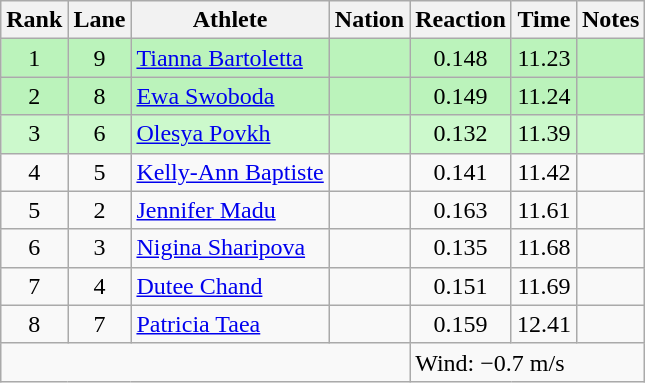<table class="wikitable sortable" style="text-align:center">
<tr>
<th>Rank</th>
<th>Lane</th>
<th>Athlete</th>
<th>Nation</th>
<th>Reaction</th>
<th>Time</th>
<th>Notes</th>
</tr>
<tr bgcolor=#bbf3bb>
<td>1</td>
<td>9</td>
<td align=left><a href='#'>Tianna Bartoletta</a></td>
<td align=left></td>
<td>0.148</td>
<td>11.23</td>
<td></td>
</tr>
<tr bgcolor=#bbf3bb>
<td>2</td>
<td>8</td>
<td align=left><a href='#'>Ewa Swoboda</a></td>
<td align=left></td>
<td>0.149</td>
<td>11.24</td>
<td></td>
</tr>
<tr bgcolor=#ccf9cc>
<td>3</td>
<td>6</td>
<td align=left><a href='#'>Olesya Povkh</a></td>
<td align=left></td>
<td>0.132</td>
<td>11.39</td>
<td></td>
</tr>
<tr>
<td>4</td>
<td>5</td>
<td align=left><a href='#'>Kelly-Ann Baptiste</a></td>
<td align=left></td>
<td>0.141</td>
<td>11.42</td>
<td></td>
</tr>
<tr>
<td>5</td>
<td>2</td>
<td align=left><a href='#'>Jennifer Madu</a></td>
<td align=left></td>
<td>0.163</td>
<td>11.61</td>
<td></td>
</tr>
<tr>
<td>6</td>
<td>3</td>
<td align=left><a href='#'>Nigina Sharipova</a></td>
<td align=left></td>
<td>0.135</td>
<td>11.68</td>
<td></td>
</tr>
<tr>
<td>7</td>
<td>4</td>
<td align=left><a href='#'>Dutee Chand</a></td>
<td align=left></td>
<td>0.151</td>
<td>11.69</td>
<td></td>
</tr>
<tr>
<td>8</td>
<td>7</td>
<td align=left><a href='#'>Patricia Taea</a></td>
<td align=left></td>
<td>0.159</td>
<td>12.41</td>
<td></td>
</tr>
<tr class="sortbottom">
<td colspan=4></td>
<td colspan="3" style="text-align:left;">Wind: −0.7 m/s</td>
</tr>
</table>
